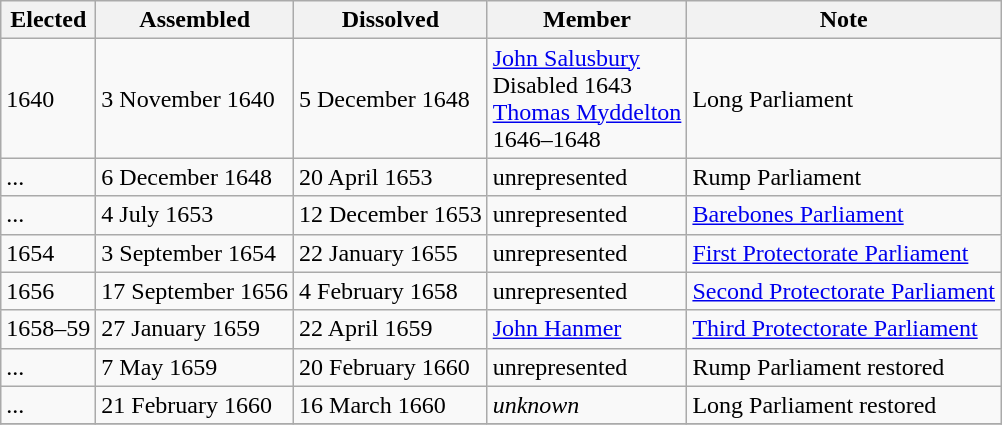<table class="wikitable">
<tr>
<th>Elected</th>
<th>Assembled</th>
<th>Dissolved</th>
<th>Member</th>
<th>Note</th>
</tr>
<tr>
<td>1640</td>
<td>3 November 1640</td>
<td>5 December 1648</td>
<td><a href='#'>John Salusbury</a> <br>Disabled 1643 <br> <a href='#'>Thomas Myddelton</a> <br> 1646–1648</td>
<td>Long Parliament</td>
</tr>
<tr>
<td>...</td>
<td>6 December 1648</td>
<td>20 April 1653</td>
<td>unrepresented</td>
<td>Rump Parliament</td>
</tr>
<tr>
<td>...</td>
<td>4 July 1653</td>
<td>12 December 1653</td>
<td>unrepresented</td>
<td><a href='#'>Barebones Parliament</a></td>
</tr>
<tr>
<td>1654</td>
<td>3 September 1654</td>
<td>22 January 1655</td>
<td>unrepresented</td>
<td><a href='#'>First Protectorate Parliament</a></td>
</tr>
<tr>
<td>1656</td>
<td>17 September 1656</td>
<td>4 February 1658</td>
<td>unrepresented</td>
<td><a href='#'>Second Protectorate Parliament</a></td>
</tr>
<tr>
<td>1658–59</td>
<td>27 January 1659</td>
<td>22 April 1659</td>
<td><a href='#'>John Hanmer</a></td>
<td><a href='#'>Third Protectorate Parliament</a></td>
</tr>
<tr>
<td>...</td>
<td>7 May 1659</td>
<td>20 February 1660</td>
<td>unrepresented</td>
<td>Rump Parliament restored</td>
</tr>
<tr>
<td>...</td>
<td>21 February 1660</td>
<td>16 March 1660</td>
<td><em>unknown</em></td>
<td>Long Parliament restored</td>
</tr>
<tr>
</tr>
</table>
